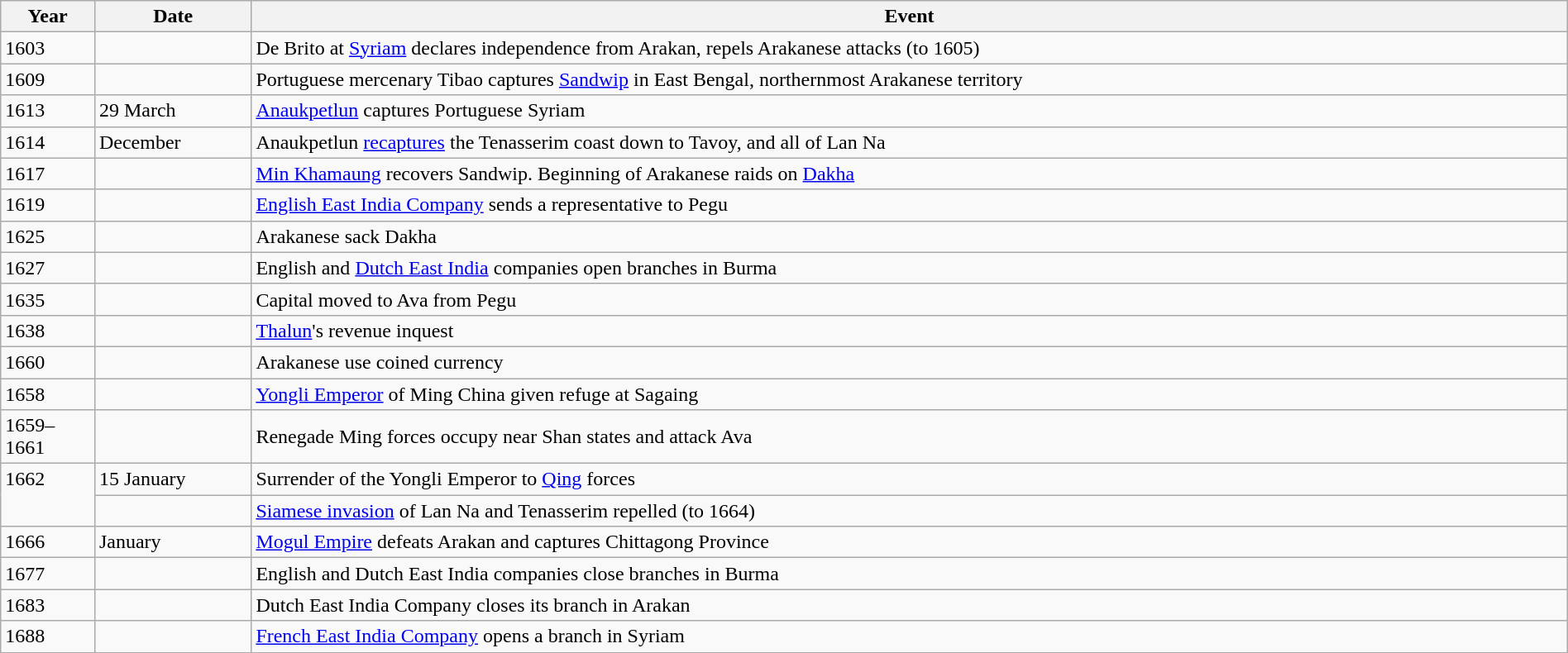<table class="wikitable" width="100%">
<tr>
<th style="width:6%">Year</th>
<th style="width:10%">Date</th>
<th>Event</th>
</tr>
<tr>
<td>1603</td>
<td></td>
<td>De Brito at <a href='#'>Syriam</a> declares independence from Arakan, repels Arakanese attacks (to 1605)</td>
</tr>
<tr>
<td>1609</td>
<td></td>
<td>Portuguese mercenary Tibao captures <a href='#'>Sandwip</a> in East Bengal, northernmost Arakanese territory</td>
</tr>
<tr>
<td>1613</td>
<td>29 March</td>
<td><a href='#'>Anaukpetlun</a> captures Portuguese Syriam</td>
</tr>
<tr>
<td>1614</td>
<td>December</td>
<td>Anaukpetlun <a href='#'>recaptures</a> the Tenasserim coast down to Tavoy, and all of Lan Na</td>
</tr>
<tr>
<td>1617</td>
<td></td>
<td><a href='#'>Min Khamaung</a> recovers Sandwip.  Beginning of Arakanese raids on <a href='#'>Dakha</a></td>
</tr>
<tr>
<td>1619</td>
<td></td>
<td><a href='#'>English East India Company</a> sends a representative to Pegu</td>
</tr>
<tr>
<td>1625</td>
<td></td>
<td>Arakanese sack Dakha</td>
</tr>
<tr>
<td>1627</td>
<td></td>
<td>English and <a href='#'>Dutch East India</a> companies open branches in Burma</td>
</tr>
<tr>
<td>1635</td>
<td></td>
<td>Capital moved to Ava from Pegu</td>
</tr>
<tr>
<td>1638</td>
<td></td>
<td><a href='#'>Thalun</a>'s revenue inquest</td>
</tr>
<tr>
<td>1660</td>
<td></td>
<td>Arakanese use coined currency</td>
</tr>
<tr>
<td>1658</td>
<td></td>
<td><a href='#'>Yongli Emperor</a> of Ming China given refuge at Sagaing</td>
</tr>
<tr>
<td>1659–1661</td>
<td></td>
<td>Renegade Ming forces occupy near Shan states and attack Ava</td>
</tr>
<tr>
<td rowspan="2" valign="top">1662</td>
<td>15 January</td>
<td>Surrender of the Yongli Emperor to <a href='#'>Qing</a> forces</td>
</tr>
<tr>
<td></td>
<td><a href='#'>Siamese invasion</a> of Lan Na and Tenasserim repelled (to 1664)</td>
</tr>
<tr>
<td>1666</td>
<td>January</td>
<td><a href='#'>Mogul Empire</a> defeats Arakan and captures Chittagong Province</td>
</tr>
<tr>
<td>1677</td>
<td></td>
<td>English and Dutch East India companies close branches in Burma</td>
</tr>
<tr>
<td>1683</td>
<td></td>
<td>Dutch East India Company closes its branch in Arakan</td>
</tr>
<tr>
<td>1688</td>
<td></td>
<td><a href='#'>French East India Company</a> opens a branch in Syriam</td>
</tr>
<tr>
</tr>
</table>
